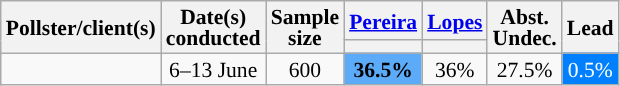<table class="wikitable" style="text-align:center;font-size:90%;line-height:14px;">
<tr>
<th rowspan="2">Pollster/client(s)</th>
<th rowspan="2">Date(s)<br>conducted</th>
<th rowspan="2">Sample<br>size</th>
<th><a href='#'>Pereira</a><br></th>
<th><a href='#'>Lopes</a><br></th>
<th rowspan="2">Abst.<br>Undec.</th>
<th rowspan="2">Lead</th>
</tr>
<tr>
<th class="sortable" data-sort-type="number" style="background:"></th>
<th class="sortable" data-sort-type="number" style="background:"></th>
</tr>
<tr>
<td></td>
<td>6–13 June</td>
<td>600</td>
<td style="background:#5cabf9;"><strong>36.5%</strong></td>
<td>36%</td>
<td>27.5%</td>
<td style="background:#0080FF; color:#FFFFFF";">0.5%</td>
</tr>
</table>
